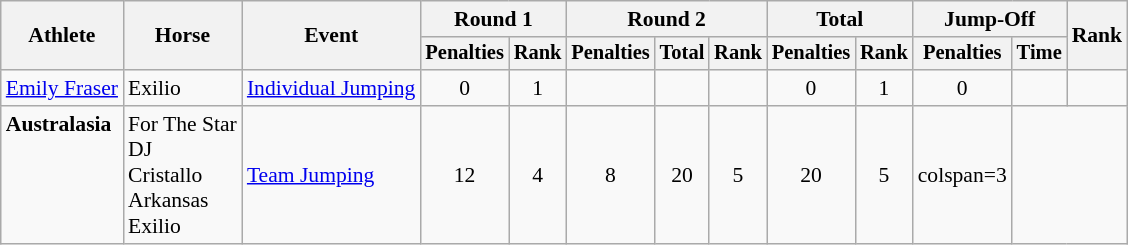<table class="wikitable" border="1" style="font-size:90%">
<tr>
<th rowspan=2>Athlete</th>
<th rowspan=2>Horse</th>
<th rowspan=2>Event</th>
<th colspan=2>Round 1</th>
<th colspan=3>Round 2</th>
<th colspan=2>Total</th>
<th colspan=2>Jump-Off</th>
<th rowspan=2>Rank</th>
</tr>
<tr style="font-size:95%">
<th>Penalties</th>
<th>Rank</th>
<th>Penalties</th>
<th>Total</th>
<th>Rank</th>
<th>Penalties</th>
<th>Rank</th>
<th>Penalties</th>
<th>Time</th>
</tr>
<tr align=center>
<td align=left><a href='#'>Emily Fraser</a></td>
<td align=left>Exilio</td>
<td align=left><a href='#'>Individual Jumping</a></td>
<td>0</td>
<td>1</td>
<td></td>
<td></td>
<td></td>
<td>0</td>
<td>1</td>
<td>0</td>
<td></td>
<td></td>
</tr>
<tr align=center>
<td align=left><strong>Australasia</strong><br><br><br><br><br></td>
<td align=left valign=bottom>For The Star<br>DJ<br>Cristallo<br>Arkansas<br>Exilio</td>
<td align=left><a href='#'>Team Jumping</a></td>
<td>12</td>
<td>4</td>
<td>8</td>
<td>20</td>
<td>5</td>
<td>20</td>
<td>5</td>
<td>colspan=3 </td>
</tr>
</table>
